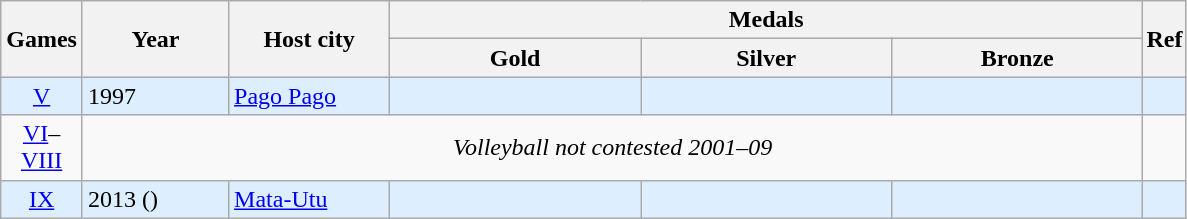<table class=wikitable style="text-align:left">
<tr>
<th rowspan="2" width=25>Games</th>
<th rowspan="2" width=90>Year</th>
<th rowspan="2" width=100>Host city </th>
<th colspan="3">Medals</th>
<th rowspan="2" style="padding:2px;">Ref</th>
</tr>
<tr>
<th width=160>Gold</th>
<th width=160>Silver</th>
<th width=160>Bronze </th>
</tr>
<tr bgcolor=#ddeeff>
<td align=center><a href='#'>V</a></td>
<td>1997 </td>
<td><a href='#'>Pago Pago</a> </td>
<td></td>
<td></td>
<td></td>
<td align=center></td>
</tr>
<tr>
<td align=center><a href='#'>VI</a>–<a href='#'>VIII</a></td>
<td colspan="5" align= center><em>Volleyball not contested 2001–09</em></td>
<td align=center></td>
</tr>
<tr bgcolor=#ddeeff>
<td align=center><a href='#'>IX</a></td>
<td>2013 ()</td>
<td><a href='#'>Mata-Utu</a> </td>
<td></td>
<td></td>
<td></td>
<td align=center> </td>
</tr>
</table>
